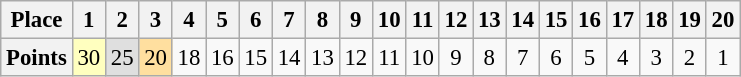<table class="wikitable" style="font-size:95%; text-align:center">
<tr>
<th>Place</th>
<th>1</th>
<th>2</th>
<th>3</th>
<th>4</th>
<th>5</th>
<th>6</th>
<th>7</th>
<th>8</th>
<th>9</th>
<th>10</th>
<th>11</th>
<th>12</th>
<th>13</th>
<th>14</th>
<th>15</th>
<th>16</th>
<th>17</th>
<th>18</th>
<th>19</th>
<th>20</th>
</tr>
<tr>
<th>Points</th>
<td bgcolor="#ffffbf">30</td>
<td bgcolor="#dfdfdf">25</td>
<td bgcolor="#ffdf9f">20</td>
<td>18</td>
<td>16</td>
<td>15</td>
<td>14</td>
<td>13</td>
<td>12</td>
<td>11</td>
<td>10</td>
<td>9</td>
<td>8</td>
<td>7</td>
<td>6</td>
<td>5</td>
<td>4</td>
<td>3</td>
<td>2</td>
<td>1</td>
</tr>
</table>
